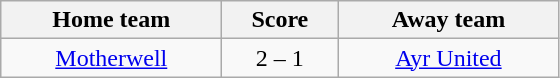<table class="wikitable" style="text-align: center">
<tr>
<th width=140>Home team</th>
<th width=70>Score</th>
<th width=140>Away team</th>
</tr>
<tr>
<td><a href='#'>Motherwell</a></td>
<td>2 – 1</td>
<td><a href='#'>Ayr United</a></td>
</tr>
</table>
